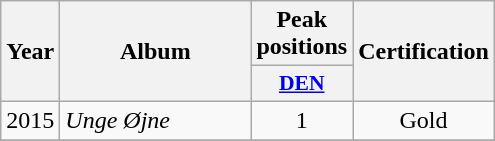<table class="wikitable">
<tr>
<th align="center" rowspan="2" width="10">Year</th>
<th align="center" rowspan="2" width="120">Album</th>
<th align="center" colspan="1" width="20">Peak positions</th>
<th align="center" rowspan="2" width="70">Certification</th>
</tr>
<tr>
<th scope="col" style="width:3em;font-size:90%;"><a href='#'>DEN</a><br></th>
</tr>
<tr>
<td style="text-align:center;">2015</td>
<td><em>Unge Øjne</em></td>
<td style="text-align:center;">1</td>
<td style="text-align:center;">Gold</td>
</tr>
<tr>
</tr>
</table>
